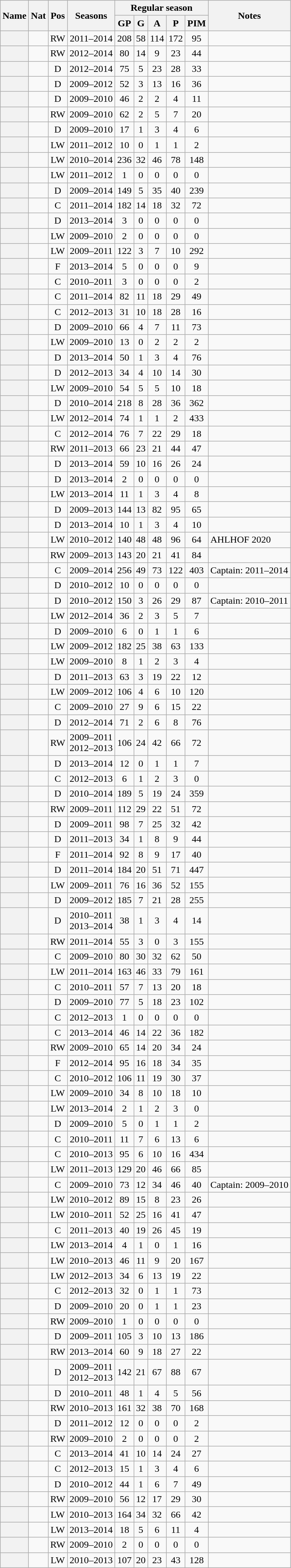<table class="wikitable sortable plainrowheaders" style="text-align:center;">
<tr>
<th scope="col" rowspan="2">Name</th>
<th scope="col" rowspan="2">Nat</th>
<th scope="col" rowspan="2">Pos</th>
<th scope="col" rowspan="2">Seasons</th>
<th scope=colgroup colspan="5">Regular season</th>
<th scope="col" class="unsortable" rowspan="2">Notes</th>
</tr>
<tr>
<th scope="col" data-sort-type="number">GP</th>
<th scope="col" data-sort-type="number">G</th>
<th scope="col" data-sort-type="number">A</th>
<th scope="col" data-sort-type="number">P</th>
<th scope="col" data-sort-type="number">PIM</th>
</tr>
<tr>
<th scope="row"></th>
<td></td>
<td>RW</td>
<td>2011–2014</td>
<td>208</td>
<td>58</td>
<td>114</td>
<td>172</td>
<td>95</td>
<td></td>
</tr>
<tr>
<th scope="row"></th>
<td></td>
<td>RW</td>
<td>2012–2014</td>
<td>80</td>
<td>14</td>
<td>9</td>
<td>23</td>
<td>44</td>
<td></td>
</tr>
<tr>
<th scope="row"></th>
<td></td>
<td>D</td>
<td>2012–2014</td>
<td>75</td>
<td>5</td>
<td>23</td>
<td>28</td>
<td>33</td>
<td></td>
</tr>
<tr>
<th scope="row"></th>
<td></td>
<td>D</td>
<td>2009–2012</td>
<td>52</td>
<td>3</td>
<td>13</td>
<td>16</td>
<td>36</td>
<td></td>
</tr>
<tr>
<th scope="row"></th>
<td></td>
<td>D</td>
<td>2009–2010</td>
<td>46</td>
<td>2</td>
<td 002>2</td>
<td>4</td>
<td>11</td>
<td></td>
</tr>
<tr>
<th scope="row"></th>
<td></td>
<td>RW</td>
<td>2009–2010</td>
<td>62</td>
<td>2</td>
<td>5</td>
<td>7</td>
<td>20</td>
<td></td>
</tr>
<tr>
<th scope="row"></th>
<td></td>
<td>D</td>
<td>2009–2010</td>
<td>17</td>
<td>1</td>
<td>3</td>
<td>4</td>
<td>6</td>
<td></td>
</tr>
<tr>
<th scope="row"></th>
<td></td>
<td>LW</td>
<td>2011–2012</td>
<td>10</td>
<td>0</td>
<td>1</td>
<td 001>1</td>
<td>2</td>
<td></td>
</tr>
<tr>
<th scope="row"></th>
<td></td>
<td>LW</td>
<td>2010–2014</td>
<td>236</td>
<td>32</td>
<td>46</td>
<td>78</td>
<td>148</td>
<td></td>
</tr>
<tr>
<th scope="row"></th>
<td></td>
<td>LW</td>
<td>2011–2012</td>
<td>1</td>
<td>0</td>
<td>0</td>
<td>0</td>
<td>0</td>
<td></td>
</tr>
<tr>
<th scope="row"></th>
<td></td>
<td>D</td>
<td>2009–2014</td>
<td>149</td>
<td>5</td>
<td>35</td>
<td>40</td>
<td>239</td>
<td></td>
</tr>
<tr>
<th scope="row"></th>
<td></td>
<td>C</td>
<td>2011–2014</td>
<td>182</td>
<td>14</td>
<td>18</td>
<td>32</td>
<td>72</td>
<td></td>
</tr>
<tr>
<th scope="row"></th>
<td></td>
<td>D</td>
<td>2013–2014</td>
<td>3</td>
<td>0</td>
<td>0</td>
<td>0</td>
<td>0</td>
<td></td>
</tr>
<tr>
<th scope="row"></th>
<td></td>
<td>LW</td>
<td>2009–2010</td>
<td>2</td>
<td>0</td>
<td>0</td>
<td>0</td>
<td>0</td>
<td></td>
</tr>
<tr>
<th scope="row"></th>
<td></td>
<td>LW</td>
<td>2009–2011</td>
<td>122</td>
<td>3</td>
<td>7</td>
<td>10</td>
<td>292</td>
<td></td>
</tr>
<tr>
<th scope="row"></th>
<td></td>
<td>F</td>
<td>2013–2014</td>
<td>5</td>
<td>0</td>
<td>0</td>
<td>0</td>
<td>9</td>
<td></td>
</tr>
<tr>
<th scope="row"></th>
<td></td>
<td>C</td>
<td>2010–2011</td>
<td>3</td>
<td>0</td>
<td>0</td>
<td>0</td>
<td>2</td>
<td></td>
</tr>
<tr>
<th scope="row"></th>
<td></td>
<td>C</td>
<td>2011–2014</td>
<td>82</td>
<td>11</td>
<td>18</td>
<td>29</td>
<td>49</td>
<td></td>
</tr>
<tr>
<th scope="row"></th>
<td></td>
<td>C</td>
<td>2012–2013</td>
<td>31</td>
<td>10</td>
<td>18</td>
<td>28</td>
<td>16</td>
<td></td>
</tr>
<tr>
<th scope="row"></th>
<td></td>
<td>D</td>
<td>2009–2010</td>
<td>66</td>
<td>4</td>
<td>7</td>
<td>11</td>
<td>73</td>
<td></td>
</tr>
<tr>
<th scope="row"></th>
<td></td>
<td>LW</td>
<td>2009–2010</td>
<td>13</td>
<td>0</td>
<td>2</td>
<td 002>2</td>
<td>2</td>
<td></td>
</tr>
<tr>
<th scope="row"></th>
<td></td>
<td>D</td>
<td>2013–2014</td>
<td>50</td>
<td>1</td>
<td>3</td>
<td>4</td>
<td>76</td>
<td></td>
</tr>
<tr>
<th scope="row"></th>
<td></td>
<td>D</td>
<td>2012–2013</td>
<td>34</td>
<td>4</td>
<td>10</td>
<td>14</td>
<td>30</td>
<td></td>
</tr>
<tr>
<th scope="row"></th>
<td></td>
<td>LW</td>
<td>2009–2010</td>
<td>54</td>
<td>5</td>
<td 005>5</td>
<td>10</td>
<td>18</td>
<td></td>
</tr>
<tr>
<th scope="row"></th>
<td></td>
<td>D</td>
<td>2010–2014</td>
<td>218</td>
<td>8</td>
<td>28</td>
<td>36</td>
<td>362</td>
<td></td>
</tr>
<tr>
<th scope="row"></th>
<td></td>
<td>LW</td>
<td>2012–2014</td>
<td>74</td>
<td>1</td>
<td 001>1</td>
<td>2</td>
<td 433>433</td>
<td></td>
</tr>
<tr>
<th scope="row"></th>
<td></td>
<td>C</td>
<td>2012–2014</td>
<td>76</td>
<td>7</td>
<td>22</td>
<td>29</td>
<td>18</td>
<td></td>
</tr>
<tr>
<th scope="row"></th>
<td></td>
<td>RW</td>
<td>2011–2013</td>
<td>66</td>
<td>23</td>
<td>21</td>
<td>44</td>
<td>47</td>
<td></td>
</tr>
<tr>
<th scope="row"></th>
<td></td>
<td>D</td>
<td>2013–2014</td>
<td>59</td>
<td>10</td>
<td>16</td>
<td>26</td>
<td>24</td>
<td></td>
</tr>
<tr>
<th scope="row"></th>
<td></td>
<td>D</td>
<td>2013–2014</td>
<td>2</td>
<td>0</td>
<td>0</td>
<td>0</td>
<td>0</td>
<td></td>
</tr>
<tr>
<th scope="row"></th>
<td></td>
<td>LW</td>
<td>2013–2014</td>
<td>11</td>
<td>1</td>
<td>3</td>
<td>4</td>
<td>8</td>
<td></td>
</tr>
<tr>
<th scope="row"></th>
<td></td>
<td>D</td>
<td>2009–2013</td>
<td>144</td>
<td>13</td>
<td>82</td>
<td>95</td>
<td>65</td>
<td></td>
</tr>
<tr>
<th scope="row"></th>
<td></td>
<td>D</td>
<td>2013–2014</td>
<td>10</td>
<td>1</td>
<td>3</td>
<td>4</td>
<td>10</td>
<td></td>
</tr>
<tr>
<th scope="row"></th>
<td></td>
<td>LW</td>
<td>2010–2012</td>
<td>140</td>
<td>48</td>
<td>48</td>
<td>96</td>
<td>64</td>
<td align="left">AHLHOF 2020</td>
</tr>
<tr>
<th scope="row"></th>
<td></td>
<td>RW</td>
<td>2009–2013</td>
<td>143</td>
<td>20</td>
<td>21</td>
<td>41</td>
<td>84</td>
<td></td>
</tr>
<tr>
<th scope="row"></th>
<td></td>
<td>C</td>
<td>2009–2014</td>
<td>256</td>
<td>49</td>
<td>73</td>
<td>122</td>
<td>403</td>
<td align="left">Captain: 2011–2014</td>
</tr>
<tr>
<th scope="row"></th>
<td></td>
<td>D</td>
<td>2010–2012</td>
<td>10</td>
<td>0</td>
<td>0</td>
<td>0</td>
<td>0</td>
<td></td>
</tr>
<tr>
<th scope="row"></th>
<td></td>
<td>D</td>
<td>2010–2012</td>
<td>150</td>
<td>3</td>
<td>26</td>
<td>29</td>
<td>87</td>
<td align="left">Captain: 2010–2011</td>
</tr>
<tr>
<th scope="row"></th>
<td></td>
<td>LW</td>
<td>2012–2014</td>
<td>36</td>
<td>2</td>
<td>3</td>
<td>5</td>
<td>7</td>
<td></td>
</tr>
<tr>
<th scope="row"></th>
<td></td>
<td>D</td>
<td>2009–2010</td>
<td>6</td>
<td>0</td>
<td>1</td>
<td 001>1</td>
<td>6</td>
<td></td>
</tr>
<tr>
<th scope="row"></th>
<td></td>
<td>LW</td>
<td>2009–2012</td>
<td>182</td>
<td>25</td>
<td>38</td>
<td>63</td>
<td>133</td>
<td></td>
</tr>
<tr>
<th scope="row"></th>
<td></td>
<td>LW</td>
<td>2009–2010</td>
<td>8</td>
<td>1</td>
<td>2</td>
<td>3</td>
<td>4</td>
<td></td>
</tr>
<tr>
<th scope="row"></th>
<td></td>
<td>D</td>
<td>2011–2013</td>
<td>63</td>
<td>3</td>
<td>19</td>
<td>22</td>
<td>12</td>
<td></td>
</tr>
<tr>
<th scope="row"></th>
<td></td>
<td>LW</td>
<td>2009–2012</td>
<td>106</td>
<td>4</td>
<td>6</td>
<td>10</td>
<td>120</td>
<td></td>
</tr>
<tr>
<th scope="row"></th>
<td></td>
<td>C</td>
<td>2009–2010</td>
<td>27</td>
<td>9</td>
<td>6</td>
<td>15</td>
<td>22</td>
<td></td>
</tr>
<tr>
<th scope="row"></th>
<td></td>
<td>D</td>
<td>2012–2014</td>
<td>71</td>
<td>2</td>
<td>6</td>
<td>8</td>
<td>76</td>
<td></td>
</tr>
<tr>
<th scope="row"></th>
<td></td>
<td>RW</td>
<td>2009–2011<br>2012–2013</td>
<td>106</td>
<td>24</td>
<td>42</td>
<td>66</td>
<td>72</td>
<td></td>
</tr>
<tr>
<th scope="row"></th>
<td></td>
<td>D</td>
<td>2013–2014</td>
<td>12</td>
<td>0</td>
<td>1</td>
<td 001>1</td>
<td>7</td>
<td></td>
</tr>
<tr>
<th scope="row"></th>
<td></td>
<td>C</td>
<td>2012–2013</td>
<td>6</td>
<td>1</td>
<td>2</td>
<td>3</td>
<td>0</td>
<td></td>
</tr>
<tr>
<th scope="row"></th>
<td></td>
<td>D</td>
<td>2010–2014</td>
<td>189</td>
<td>5</td>
<td>19</td>
<td>24</td>
<td>359</td>
<td></td>
</tr>
<tr>
<th scope="row"></th>
<td></td>
<td>RW</td>
<td>2009–2011</td>
<td>112</td>
<td>29</td>
<td>22</td>
<td>51</td>
<td>72</td>
<td></td>
</tr>
<tr>
<th scope="row"></th>
<td></td>
<td>D</td>
<td>2009–2011</td>
<td>98</td>
<td>7</td>
<td>25</td>
<td>32</td>
<td>42</td>
<td></td>
</tr>
<tr>
<th scope="row"></th>
<td></td>
<td>D</td>
<td>2011–2013</td>
<td>34</td>
<td>1</td>
<td>8</td>
<td>9</td>
<td>44</td>
<td></td>
</tr>
<tr>
<th scope="row"></th>
<td></td>
<td>F</td>
<td>2011–2014</td>
<td>92</td>
<td>8</td>
<td>9</td>
<td>17</td>
<td>40</td>
<td></td>
</tr>
<tr>
<th scope="row"></th>
<td></td>
<td>D</td>
<td>2011–2014</td>
<td>184</td>
<td>20</td>
<td>51</td>
<td>71</td>
<td>447</td>
<td></td>
</tr>
<tr>
<th scope="row"></th>
<td></td>
<td>LW</td>
<td>2009–2011</td>
<td>76</td>
<td>16</td>
<td>36</td>
<td>52</td>
<td 155>155</td>
<td></td>
</tr>
<tr>
<th scope="row"></th>
<td></td>
<td>D</td>
<td>2009–2012</td>
<td>185</td>
<td>7</td>
<td>21</td>
<td>28</td>
<td>255</td>
<td></td>
</tr>
<tr>
<th scope="row"></th>
<td></td>
<td>D</td>
<td>2010–2011<br>2013–2014</td>
<td>38</td>
<td>1</td>
<td>3</td>
<td>4</td>
<td>14</td>
<td></td>
</tr>
<tr>
<th scope="row"></th>
<td></td>
<td>RW</td>
<td>2011–2014</td>
<td>55</td>
<td>3</td>
<td>0</td>
<td>3</td>
<td>155</td>
<td></td>
</tr>
<tr>
<th scope="row"></th>
<td></td>
<td>C</td>
<td>2009–2010</td>
<td>80</td>
<td>30</td>
<td>32</td>
<td>62</td>
<td>50</td>
<td></td>
</tr>
<tr>
<th scope="row"></th>
<td></td>
<td>LW</td>
<td>2011–2014</td>
<td>163</td>
<td>46</td>
<td>33</td>
<td>79</td>
<td>161</td>
<td></td>
</tr>
<tr>
<th scope="row"></th>
<td></td>
<td>C</td>
<td>2010–2011</td>
<td>57</td>
<td>7</td>
<td>13</td>
<td>20</td>
<td>18</td>
<td></td>
</tr>
<tr>
<th scope="row"></th>
<td></td>
<td>D</td>
<td>2009–2010</td>
<td>77</td>
<td>5</td>
<td>18</td>
<td>23</td>
<td>102</td>
<td></td>
</tr>
<tr>
<th scope="row"></th>
<td></td>
<td>C</td>
<td>2012–2013</td>
<td>1</td>
<td>0</td>
<td>0</td>
<td>0</td>
<td>0</td>
<td></td>
</tr>
<tr>
<th scope="row"></th>
<td></td>
<td>C</td>
<td>2013–2014</td>
<td>46</td>
<td>14</td>
<td>22</td>
<td>36</td>
<td>182</td>
<td></td>
</tr>
<tr>
<th scope="row"></th>
<td></td>
<td>RW</td>
<td>2009–2010</td>
<td>65</td>
<td>14</td>
<td>20</td>
<td>34</td>
<td>24</td>
<td></td>
</tr>
<tr>
<th scope="row"></th>
<td></td>
<td>F</td>
<td>2012–2014</td>
<td>95</td>
<td>16</td>
<td>18</td>
<td>34</td>
<td>35</td>
<td></td>
</tr>
<tr>
<th scope="row"></th>
<td></td>
<td>C</td>
<td>2010–2012</td>
<td>106</td>
<td>11</td>
<td>19</td>
<td>30</td>
<td>37</td>
<td></td>
</tr>
<tr>
<th scope="row"></th>
<td></td>
<td>LW</td>
<td>2009–2010</td>
<td>34</td>
<td>8</td>
<td>10</td>
<td>18</td>
<td>10</td>
<td></td>
</tr>
<tr>
<th scope="row"></th>
<td></td>
<td>LW</td>
<td>2013–2014</td>
<td>2</td>
<td>1</td>
<td>2</td>
<td>3</td>
<td>0</td>
<td></td>
</tr>
<tr>
<th scope="row"></th>
<td></td>
<td>D</td>
<td>2009–2010</td>
<td>5</td>
<td>0</td>
<td>1</td>
<td 001>1</td>
<td>2</td>
<td></td>
</tr>
<tr>
<th scope="row"></th>
<td></td>
<td>C</td>
<td>2010–2011</td>
<td>11</td>
<td>7</td>
<td>6</td>
<td>13</td>
<td>6</td>
<td></td>
</tr>
<tr>
<th scope="row"></th>
<td></td>
<td>C</td>
<td>2010–2013</td>
<td>95</td>
<td>6</td>
<td>10</td>
<td>16</td>
<td>434</td>
<td></td>
</tr>
<tr>
<th scope="row"></th>
<td></td>
<td>LW</td>
<td>2011–2013</td>
<td>129</td>
<td>20</td>
<td>46</td>
<td>66</td>
<td>85</td>
<td></td>
</tr>
<tr>
<th scope="row"></th>
<td></td>
<td>C</td>
<td>2009–2010</td>
<td>73</td>
<td>12</td>
<td>34</td>
<td>46</td>
<td>40</td>
<td align="left">Captain: 2009–2010</td>
</tr>
<tr>
<th scope="row"></th>
<td></td>
<td>LW</td>
<td>2010–2012</td>
<td>89</td>
<td>15</td>
<td>8</td>
<td>23</td>
<td>26</td>
<td></td>
</tr>
<tr>
<th scope="row"></th>
<td></td>
<td>LW</td>
<td>2010–2011</td>
<td>52</td>
<td>25</td>
<td>16</td>
<td>41</td>
<td>47</td>
<td></td>
</tr>
<tr>
<th scope="row"></th>
<td></td>
<td>C</td>
<td>2011–2013</td>
<td>40</td>
<td>19</td>
<td>26</td>
<td>45</td>
<td>19</td>
<td></td>
</tr>
<tr>
<th scope="row"></th>
<td></td>
<td>LW</td>
<td>2013–2014</td>
<td>4</td>
<td>1</td>
<td>0</td>
<td>1</td>
<td>16</td>
<td></td>
</tr>
<tr>
<th scope="row"></th>
<td></td>
<td>LW</td>
<td>2010–2013</td>
<td>46</td>
<td>11</td>
<td>9</td>
<td>20</td>
<td>167</td>
<td></td>
</tr>
<tr>
<th scope="row"></th>
<td></td>
<td>LW</td>
<td>2012–2013</td>
<td>34</td>
<td>6</td>
<td>13</td>
<td>19</td>
<td>22</td>
<td></td>
</tr>
<tr>
<th scope="row"></th>
<td></td>
<td>C</td>
<td>2012–2013</td>
<td>32</td>
<td>0</td>
<td>1</td>
<td 001>1</td>
<td>73</td>
<td></td>
</tr>
<tr>
<th scope="row"></th>
<td></td>
<td>D</td>
<td>2009–2010</td>
<td>20</td>
<td>0</td>
<td>1</td>
<td 001>1</td>
<td>23</td>
<td></td>
</tr>
<tr>
<th scope="row"></th>
<td></td>
<td>RW</td>
<td>2009–2010</td>
<td>1</td>
<td>0</td>
<td>0</td>
<td>0</td>
<td>0</td>
<td></td>
</tr>
<tr>
<th scope="row"></th>
<td></td>
<td>D</td>
<td>2009–2011</td>
<td>105</td>
<td>3</td>
<td>10</td>
<td>13</td>
<td>186</td>
<td></td>
</tr>
<tr>
<th scope="row"></th>
<td></td>
<td>RW</td>
<td>2013–2014</td>
<td>60</td>
<td>9</td>
<td>18</td>
<td>27</td>
<td>22</td>
<td></td>
</tr>
<tr>
<th scope="row"></th>
<td></td>
<td>D</td>
<td>2009–2011<br>2012–2013</td>
<td>142</td>
<td>21</td>
<td>67</td>
<td>88</td>
<td>67</td>
<td></td>
</tr>
<tr>
<th scope="row"></th>
<td></td>
<td>D</td>
<td>2010–2011</td>
<td>48</td>
<td>1</td>
<td>4</td>
<td>5</td>
<td>56</td>
<td></td>
</tr>
<tr>
<th scope="row"></th>
<td></td>
<td>RW</td>
<td>2010–2013</td>
<td>161</td>
<td>32</td>
<td>38</td>
<td>70</td>
<td>168</td>
<td></td>
</tr>
<tr>
<th scope="row"></th>
<td></td>
<td>D</td>
<td>2011–2012</td>
<td>12</td>
<td>0</td>
<td>0</td>
<td>0</td>
<td>2</td>
<td></td>
</tr>
<tr>
<th scope="row"></th>
<td></td>
<td>RW</td>
<td>2009–2010</td>
<td>2</td>
<td>0</td>
<td>0</td>
<td>0</td>
<td>2</td>
<td></td>
</tr>
<tr>
<th scope="row"></th>
<td></td>
<td>C</td>
<td>2013–2014</td>
<td>41</td>
<td>10</td>
<td>14</td>
<td>24</td>
<td>27</td>
<td></td>
</tr>
<tr>
<th scope="row"></th>
<td></td>
<td>C</td>
<td>2012–2013</td>
<td>15</td>
<td>1</td>
<td>3</td>
<td>4</td>
<td>6</td>
<td></td>
</tr>
<tr>
<th scope="row"></th>
<td></td>
<td>D</td>
<td>2010–2012</td>
<td>44</td>
<td>1</td>
<td>6</td>
<td>7</td>
<td>49</td>
<td></td>
</tr>
<tr>
<th scope="row"></th>
<td></td>
<td>RW</td>
<td>2009–2010</td>
<td>56</td>
<td>12</td>
<td>17</td>
<td>29</td>
<td>30</td>
<td></td>
</tr>
<tr>
<th scope="row"></th>
<td></td>
<td>LW</td>
<td>2010–2013</td>
<td>164</td>
<td>34</td>
<td>32</td>
<td>66</td>
<td>42</td>
<td></td>
</tr>
<tr>
<th scope="row"></th>
<td></td>
<td>LW</td>
<td>2013–2014</td>
<td>18</td>
<td>5</td>
<td>6</td>
<td>11</td>
<td>4</td>
<td></td>
</tr>
<tr>
<th scope="row"></th>
<td></td>
<td>RW</td>
<td>2009–2010</td>
<td>2</td>
<td>0</td>
<td>0</td>
<td>0</td>
<td>0</td>
<td></td>
</tr>
<tr>
<th scope="row"></th>
<td></td>
<td>LW</td>
<td>2010–2013</td>
<td>107</td>
<td>20</td>
<td>23</td>
<td>43</td>
<td>128</td>
<td></td>
</tr>
</table>
